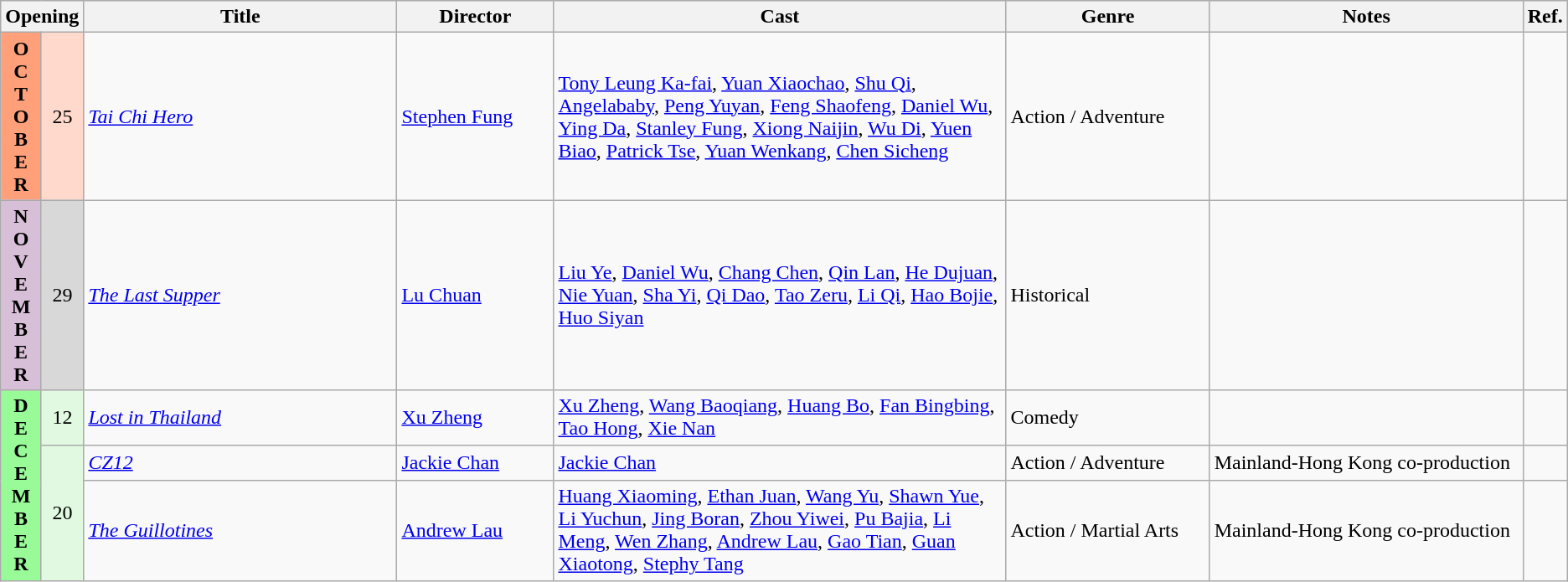<table class="wikitable">
<tr>
<th colspan="2">Opening</th>
<th style="width:20%;">Title</th>
<th style="width:10%;">Director</th>
<th>Cast</th>
<th style="width:13%">Genre</th>
<th style="width:20%">Notes</th>
<th>Ref.</th>
</tr>
<tr>
<td rowspan=1 style="text-align:center; background:#ffa07a; textcolor:#000;"><strong>O<br>C<br>T<br>O<br>B<br>E<br>R</strong></td>
<td rowspan=1 style="text-align:center; background:#ffdacc; textcolor:#000;">25</td>
<td><em><a href='#'>Tai Chi Hero</a></em></td>
<td><a href='#'>Stephen Fung</a></td>
<td><a href='#'>Tony Leung Ka-fai</a>, <a href='#'>Yuan Xiaochao</a>, <a href='#'>Shu Qi</a>, <a href='#'>Angelababy</a>, <a href='#'>Peng Yuyan</a>, <a href='#'>Feng Shaofeng</a>, <a href='#'>Daniel Wu</a>, <a href='#'>Ying Da</a>, <a href='#'>Stanley Fung</a>, <a href='#'>Xiong Naijin</a>, <a href='#'>Wu Di</a>, <a href='#'>Yuen Biao</a>, <a href='#'>Patrick Tse</a>, <a href='#'>Yuan Wenkang</a>, <a href='#'>Chen Sicheng</a></td>
<td>Action / Adventure</td>
<td></td>
<td style="text-align:center;"></td>
</tr>
<tr>
<td rowspan=1 style="text-align:center; background:thistle; textcolor:#000;"><strong>N<br>O<br>V<br>E<br>M<br>B<br>E<br>R</strong></td>
<td rowspan=1 style="text-align:center; background:#d8d8d8; textcolor:000;">29</td>
<td><em><a href='#'>The Last Supper</a></em></td>
<td><a href='#'>Lu Chuan</a></td>
<td><a href='#'>Liu Ye</a>, <a href='#'>Daniel Wu</a>, <a href='#'>Chang Chen</a>, <a href='#'>Qin Lan</a>, <a href='#'>He Dujuan</a>, <a href='#'>Nie Yuan</a>, <a href='#'>Sha Yi</a>, <a href='#'>Qi Dao</a>, <a href='#'>Tao Zeru</a>, <a href='#'>Li Qi</a>, <a href='#'>Hao Bojie</a>, <a href='#'>Huo Siyan</a></td>
<td>Historical</td>
<td></td>
<td style="text-align:center;"></td>
</tr>
<tr>
<td rowspan=3 style="text-align:center; background:#98fb98; textcolor:#000;"><strong>D<br>E<br>C<br>E<br>M<br>B<br>E<br>R</strong></td>
<td rowspan=1 style="text-align:center; background:#e0f9e0; textcolor:000;">12</td>
<td><em><a href='#'>Lost in Thailand</a></em></td>
<td><a href='#'>Xu Zheng</a></td>
<td><a href='#'>Xu Zheng</a>, <a href='#'>Wang Baoqiang</a>, <a href='#'>Huang Bo</a>, <a href='#'>Fan Bingbing</a>, <a href='#'>Tao Hong</a>, <a href='#'>Xie Nan</a></td>
<td>Comedy</td>
<td></td>
<td style="text-align:center;"></td>
</tr>
<tr>
<td rowspan=2 style="text-align:center; background:#e0f9e0; textcolor:000;">20</td>
<td><em><a href='#'>CZ12</a></em></td>
<td><a href='#'>Jackie Chan</a></td>
<td><a href='#'>Jackie Chan</a></td>
<td>Action / Adventure</td>
<td>Mainland-Hong Kong co-production</td>
<td style="text-align:center;"></td>
</tr>
<tr>
<td><em><a href='#'>The Guillotines</a></em></td>
<td><a href='#'>Andrew Lau</a></td>
<td><a href='#'>Huang Xiaoming</a>, <a href='#'>Ethan Juan</a>, <a href='#'>Wang Yu</a>, <a href='#'>Shawn Yue</a>, <a href='#'>Li Yuchun</a>, <a href='#'>Jing Boran</a>, <a href='#'>Zhou Yiwei</a>, <a href='#'>Pu Bajia</a>, <a href='#'>Li Meng</a>, <a href='#'>Wen Zhang</a>, <a href='#'>Andrew Lau</a>, <a href='#'>Gao Tian</a>, <a href='#'>Guan Xiaotong</a>, <a href='#'>Stephy Tang</a></td>
<td>Action / Martial Arts</td>
<td>Mainland-Hong Kong co-production</td>
<td style="text-align:center;"></td>
</tr>
</table>
